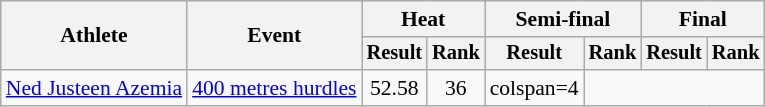<table class="wikitable" style="font-size:90%">
<tr>
<th rowspan="2">Athlete</th>
<th rowspan="2">Event</th>
<th colspan="2">Heat</th>
<th colspan="2">Semi-final</th>
<th colspan="2">Final</th>
</tr>
<tr style="font-size:95%">
<th>Result</th>
<th>Rank</th>
<th>Result</th>
<th>Rank</th>
<th>Result</th>
<th>Rank</th>
</tr>
<tr style=text-align:center>
<td style=text-align:left><a href='#'>Ned Justeen Azemia</a></td>
<td style=text-align:left><a href='#'>400 metres hurdles</a></td>
<td>52.58</td>
<td>36</td>
<td>colspan=4</td>
</tr>
</table>
